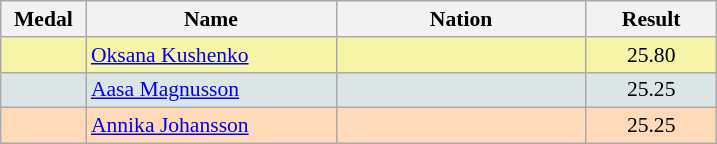<table class=wikitable style="border:1px solid #AAAAAA;font-size:90%">
<tr bgcolor="#E4E4E4">
<th width=50>Medal</th>
<th width=160>Name</th>
<th width=160>Nation</th>
<th width=80>Result</th>
</tr>
<tr bgcolor="#F7F6A8">
<td align="center"></td>
<td><a href='#'>Oksana Kushenko</a></td>
<td></td>
<td align="center">25.80</td>
</tr>
<tr bgcolor="#DCE5E5">
<td align="center"></td>
<td><a href='#'>Aasa Magnusson</a></td>
<td></td>
<td align="center">25.25</td>
</tr>
<tr bgcolor="#FFDAB9">
<td align="center"></td>
<td><a href='#'>Annika Johansson</a></td>
<td></td>
<td align="center">25.25</td>
</tr>
</table>
